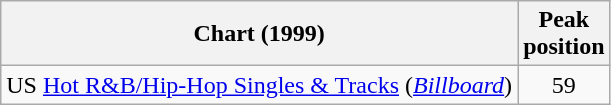<table class="wikitable sortable">
<tr>
<th>Chart (1999)</th>
<th>Peak<br>position</th>
</tr>
<tr>
<td>US <a href='#'>Hot R&B/Hip-Hop Singles & Tracks</a> (<em><a href='#'>Billboard</a></em>)</td>
<td align=center>59</td>
</tr>
</table>
